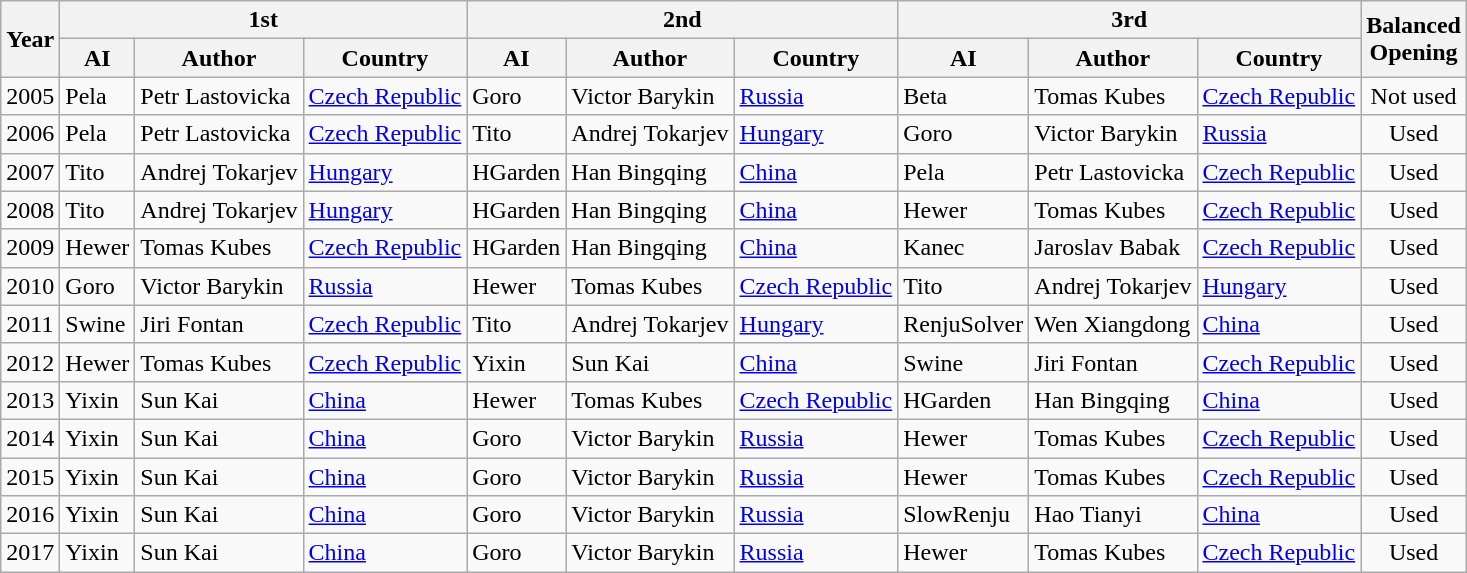<table class="wikitable">
<tr>
<th rowspan="2">Year</th>
<th colspan="3">1st</th>
<th colspan="3">2nd</th>
<th colspan="3">3rd</th>
<th rowspan="2">Balanced<br>Opening</th>
</tr>
<tr>
<th>AI</th>
<th>Author</th>
<th>Country</th>
<th>AI</th>
<th>Author</th>
<th>Country</th>
<th>AI</th>
<th>Author</th>
<th>Country</th>
</tr>
<tr>
<td>2005</td>
<td>Pela</td>
<td>Petr Lastovicka</td>
<td><a href='#'>Czech Republic</a></td>
<td>Goro</td>
<td>Victor Barykin</td>
<td><a href='#'>Russia</a></td>
<td>Beta</td>
<td>Tomas Kubes</td>
<td><a href='#'>Czech Republic</a></td>
<td align=center>Not used</td>
</tr>
<tr>
<td>2006</td>
<td>Pela</td>
<td>Petr Lastovicka</td>
<td><a href='#'>Czech Republic</a></td>
<td>Tito</td>
<td>Andrej Tokarjev</td>
<td><a href='#'>Hungary</a></td>
<td>Goro</td>
<td>Victor Barykin</td>
<td><a href='#'>Russia</a></td>
<td align=center>Used</td>
</tr>
<tr>
<td>2007</td>
<td>Tito</td>
<td>Andrej Tokarjev</td>
<td><a href='#'>Hungary</a></td>
<td>HGarden</td>
<td>Han Bingqing</td>
<td><a href='#'>China</a></td>
<td>Pela</td>
<td>Petr Lastovicka</td>
<td><a href='#'>Czech Republic</a></td>
<td align=center>Used</td>
</tr>
<tr>
<td>2008</td>
<td>Tito</td>
<td>Andrej Tokarjev</td>
<td><a href='#'>Hungary</a></td>
<td>HGarden</td>
<td>Han Bingqing</td>
<td><a href='#'>China</a></td>
<td>Hewer</td>
<td>Tomas Kubes</td>
<td><a href='#'>Czech Republic</a></td>
<td align=center>Used</td>
</tr>
<tr>
<td>2009</td>
<td>Hewer</td>
<td>Tomas Kubes</td>
<td><a href='#'>Czech Republic</a></td>
<td>HGarden</td>
<td>Han Bingqing</td>
<td><a href='#'>China</a></td>
<td>Kanec</td>
<td>Jaroslav Babak</td>
<td><a href='#'>Czech Republic</a></td>
<td align=center>Used</td>
</tr>
<tr>
<td>2010</td>
<td>Goro</td>
<td>Victor Barykin</td>
<td><a href='#'>Russia</a></td>
<td>Hewer</td>
<td>Tomas Kubes</td>
<td><a href='#'>Czech Republic</a></td>
<td>Tito</td>
<td>Andrej Tokarjev</td>
<td><a href='#'>Hungary</a></td>
<td align=center>Used</td>
</tr>
<tr>
<td>2011</td>
<td>Swine</td>
<td>Jiri Fontan</td>
<td><a href='#'>Czech Republic</a></td>
<td>Tito</td>
<td>Andrej Tokarjev</td>
<td><a href='#'>Hungary</a></td>
<td>RenjuSolver</td>
<td>Wen Xiangdong</td>
<td><a href='#'>China</a></td>
<td align=center>Used</td>
</tr>
<tr>
<td>2012</td>
<td>Hewer</td>
<td>Tomas Kubes</td>
<td><a href='#'>Czech Republic</a></td>
<td>Yixin</td>
<td>Sun Kai</td>
<td><a href='#'>China</a></td>
<td>Swine</td>
<td>Jiri Fontan</td>
<td><a href='#'>Czech Republic</a></td>
<td align=center>Used</td>
</tr>
<tr>
<td>2013</td>
<td>Yixin</td>
<td>Sun Kai</td>
<td><a href='#'>China</a></td>
<td>Hewer</td>
<td>Tomas Kubes</td>
<td><a href='#'>Czech Republic</a></td>
<td>HGarden</td>
<td>Han Bingqing</td>
<td><a href='#'>China</a></td>
<td align=center>Used</td>
</tr>
<tr>
<td>2014</td>
<td>Yixin</td>
<td>Sun Kai</td>
<td><a href='#'>China</a></td>
<td>Goro</td>
<td>Victor Barykin</td>
<td><a href='#'>Russia</a></td>
<td>Hewer</td>
<td>Tomas Kubes</td>
<td><a href='#'>Czech Republic</a></td>
<td align=center>Used</td>
</tr>
<tr>
<td>2015</td>
<td>Yixin</td>
<td>Sun Kai</td>
<td><a href='#'>China</a></td>
<td>Goro</td>
<td>Victor Barykin</td>
<td><a href='#'>Russia</a></td>
<td>Hewer</td>
<td>Tomas Kubes</td>
<td><a href='#'>Czech Republic</a></td>
<td align=center>Used</td>
</tr>
<tr>
<td>2016</td>
<td>Yixin</td>
<td>Sun Kai</td>
<td><a href='#'>China</a></td>
<td>Goro</td>
<td>Victor Barykin</td>
<td><a href='#'>Russia</a></td>
<td>SlowRenju</td>
<td>Hao Tianyi</td>
<td><a href='#'>China</a></td>
<td align=center>Used</td>
</tr>
<tr>
<td>2017</td>
<td>Yixin</td>
<td>Sun Kai</td>
<td><a href='#'>China</a></td>
<td>Goro</td>
<td>Victor Barykin</td>
<td><a href='#'>Russia</a></td>
<td>Hewer</td>
<td>Tomas Kubes</td>
<td><a href='#'>Czech Republic</a></td>
<td align=center>Used</td>
</tr>
</table>
